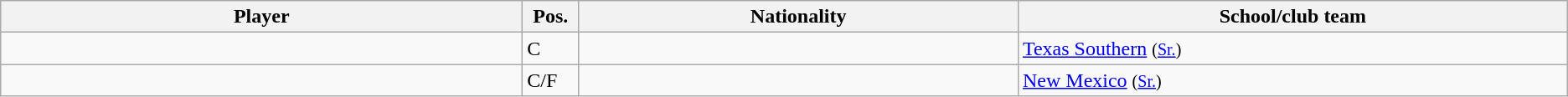<table class="wikitable sortable sortable">
<tr>
<th style="width:19%;">Player</th>
<th style="width:1%;">Pos.</th>
<th style="width:16%;">Nationality</th>
<th style="width:20%;">School/club team</th>
</tr>
<tr>
<td></td>
<td>C</td>
<td></td>
<td><a href='#'>Texas Southern</a> <small>(<a href='#'>Sr.</a>)</small></td>
</tr>
<tr>
<td></td>
<td>C/F</td>
<td></td>
<td><a href='#'>New Mexico</a> <small>(<a href='#'>Sr.</a>)</small></td>
</tr>
</table>
